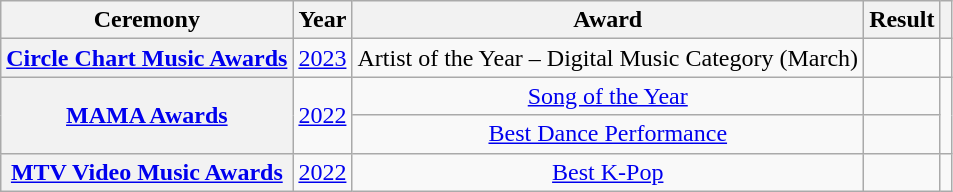<table class="wikitable plainrowheaders" style=text-align:center>
<tr>
<th scope="col">Ceremony</th>
<th scope="col">Year</th>
<th scope="col">Award</th>
<th scope="col">Result</th>
<th scope="col" class="unsortable"></th>
</tr>
<tr>
<th scope="row"><a href='#'>Circle Chart Music Awards</a></th>
<td><a href='#'>2023</a></td>
<td>Artist of the Year – Digital Music Category (March)</td>
<td></td>
<td style="text-align:center;"></td>
</tr>
<tr>
<th scope="row" rowspan="2"><a href='#'>MAMA Awards</a></th>
<td rowspan="2"><a href='#'>2022</a></td>
<td><a href='#'>Song of the Year</a></td>
<td></td>
<td rowspan="2"></td>
</tr>
<tr>
<td><a href='#'>Best Dance Performance</a></td>
<td></td>
</tr>
<tr>
<th scope="row"><a href='#'>MTV Video Music Awards</a></th>
<td><a href='#'>2022</a></td>
<td><a href='#'>Best K-Pop</a></td>
<td></td>
<td></td>
</tr>
</table>
